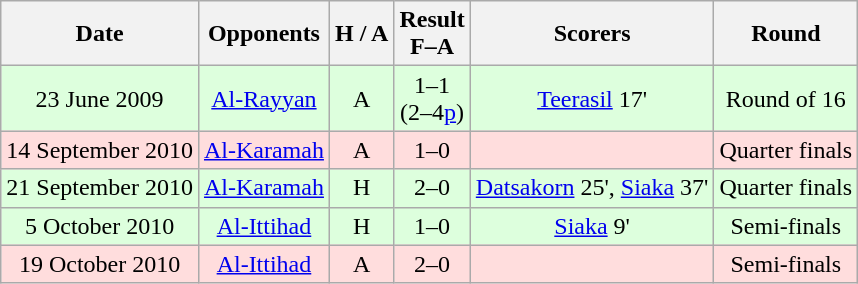<table class="wikitable" style="text-align:center">
<tr>
<th>Date</th>
<th>Opponents</th>
<th>H / A</th>
<th>Result<br>F–A</th>
<th>Scorers</th>
<th>Round</th>
</tr>
<tr bgcolor="#ddffdd">
<td>23 June 2009</td>
<td><a href='#'>Al-Rayyan</a></td>
<td>A</td>
<td>1–1<br>(2–4<a href='#'>p</a>)</td>
<td><a href='#'>Teerasil</a> 17'</td>
<td>Round of 16</td>
</tr>
<tr bgcolor="#ffdddd">
<td>14 September 2010</td>
<td><a href='#'>Al-Karamah</a></td>
<td>A</td>
<td>1–0</td>
<td></td>
<td>Quarter finals</td>
</tr>
<tr bgcolor="#ddffdd">
<td>21 September 2010</td>
<td><a href='#'>Al-Karamah</a></td>
<td>H</td>
<td>2–0</td>
<td><a href='#'>Datsakorn</a> 25', <a href='#'>Siaka</a> 37'</td>
<td>Quarter finals</td>
</tr>
<tr bgcolor="#ddffdd">
<td>5 October 2010</td>
<td><a href='#'>Al-Ittihad</a></td>
<td>H</td>
<td>1–0</td>
<td><a href='#'>Siaka</a> 9'</td>
<td>Semi-finals</td>
</tr>
<tr bgcolor="#ffdddd">
<td>19 October 2010</td>
<td><a href='#'>Al-Ittihad</a></td>
<td>A</td>
<td>2–0</td>
<td></td>
<td>Semi-finals</td>
</tr>
</table>
